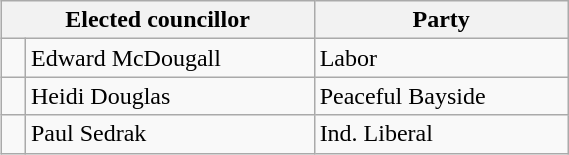<table class="wikitable" style="float:right;clear:right;width:30%">
<tr>
<th colspan="2">Elected councillor</th>
<th>Party</th>
</tr>
<tr>
<td> </td>
<td>Edward McDougall</td>
<td>Labor</td>
</tr>
<tr>
<td> </td>
<td>Heidi Douglas</td>
<td>Peaceful Bayside</td>
</tr>
<tr>
<td> </td>
<td>Paul Sedrak</td>
<td>Ind. Liberal</td>
</tr>
</table>
